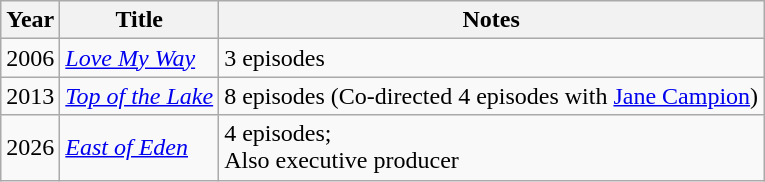<table class="wikitable">
<tr>
<th>Year</th>
<th>Title</th>
<th>Notes</th>
</tr>
<tr>
<td>2006</td>
<td><em><a href='#'>Love My Way</a></em></td>
<td>3 episodes</td>
</tr>
<tr>
<td>2013</td>
<td><em><a href='#'>Top of the Lake</a></em></td>
<td>8 episodes (Co-directed 4 episodes with <a href='#'>Jane Campion</a>)</td>
</tr>
<tr>
<td>2026</td>
<td><em><a href='#'>East of Eden</a></em></td>
<td>4 episodes;<br>Also executive producer</td>
</tr>
</table>
